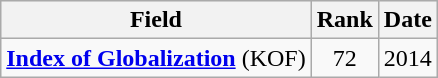<table class="wikitable sortable">
<tr style="background:#ececec;">
<th>Field</th>
<th>Rank</th>
<th>Date</th>
</tr>
<tr>
<td><strong><a href='#'>Index of Globalization</a></strong> (KOF)</td>
<td style="text-align:center;">72</td>
<td align="right">2014</td>
</tr>
</table>
